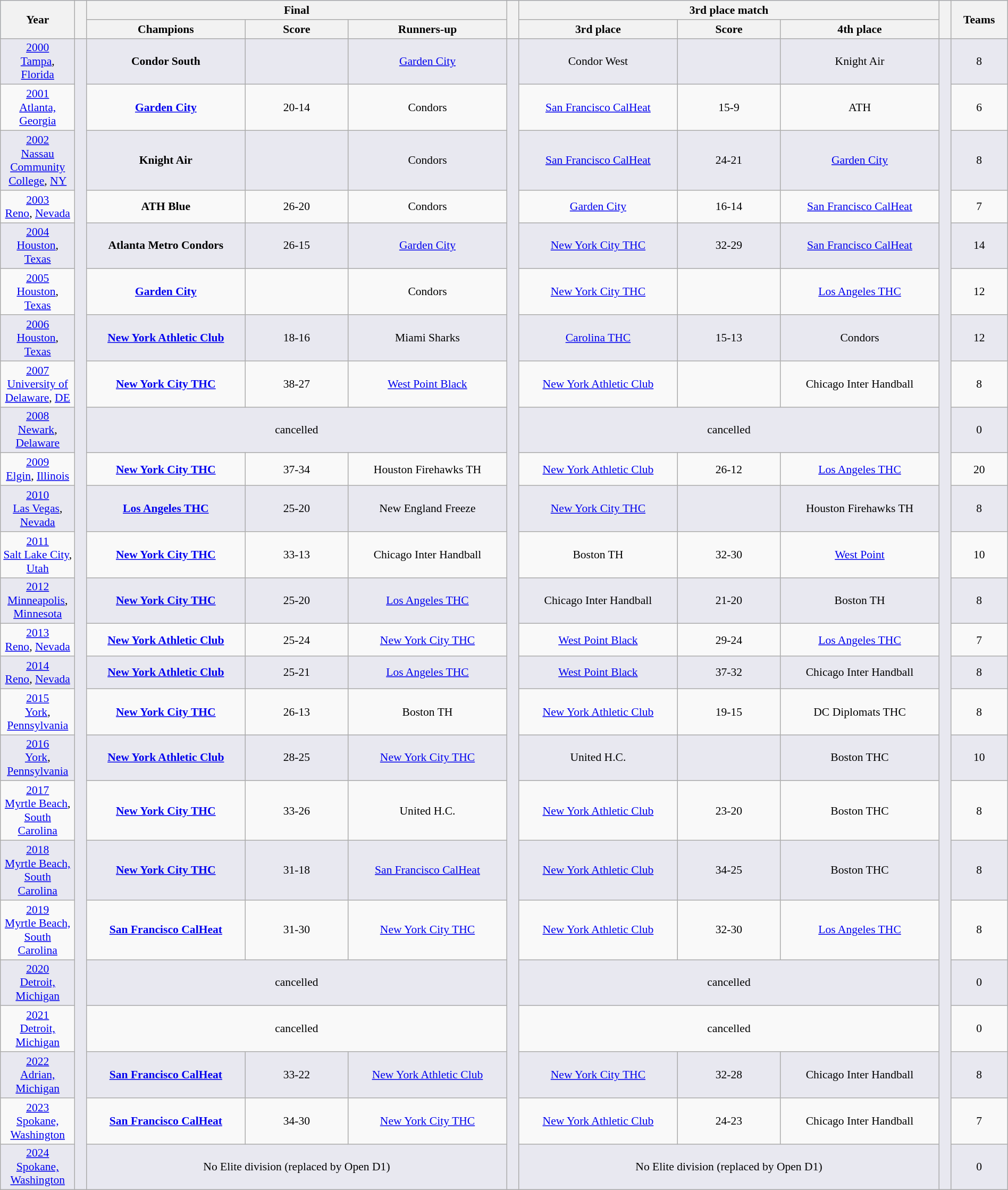<table class="wikitable sortable" style="font-size:90%; width: 100%; text-align: center;">
<tr bgcolor=#c1d8ff>
<th rowspan=2 width=6%>Year</th>
<th width=1% rowspan=2 bgcolor=ffffff></th>
<th colspan=3>Final</th>
<th width=1% rowspan=2 bgcolor=ffffff></th>
<th colspan=3>3rd place match</th>
<th width=1% rowspan=2 bgcolor=ffffff></th>
<th rowspan=2 width=5%>Teams</th>
</tr>
<tr bgcolor=#efefef>
<th width=14%>Champions</th>
<th width=9%>Score</th>
<th width=14%>Runners-up</th>
<th width=14%>3rd place</th>
<th width=9%>Score</th>
<th width=14%>4th place</th>
</tr>
<tr bgcolor=#E8E8F0>
<td><a href='#'>2000</a><br><a href='#'>Tampa</a>, <a href='#'>Florida</a></td>
<td rowspan=25></td>
<td><strong>Condor South</strong></td>
<td></td>
<td><a href='#'>Garden City</a></td>
<td rowspan=25></td>
<td>Condor West</td>
<td></td>
<td>Knight Air</td>
<td rowspan=25></td>
<td>8</td>
</tr>
<tr>
<td><a href='#'>2001</a><br><a href='#'>Atlanta, Georgia</a></td>
<td><strong><a href='#'>Garden City</a></strong></td>
<td>20-14</td>
<td>Condors</td>
<td><a href='#'>San Francisco CalHeat</a></td>
<td>15-9</td>
<td>ATH</td>
<td>6</td>
</tr>
<tr bgcolor=#E8E8F0>
<td><a href='#'>2002</a><br><a href='#'>Nassau Community College</a>, <a href='#'>NY</a></td>
<td><strong>Knight Air</strong></td>
<td></td>
<td>Condors</td>
<td><a href='#'>San Francisco CalHeat</a></td>
<td>24-21</td>
<td><a href='#'>Garden City</a></td>
<td>8</td>
</tr>
<tr>
<td><a href='#'>2003</a><br><a href='#'>Reno</a>, <a href='#'>Nevada</a></td>
<td><strong>ATH Blue</strong></td>
<td>26-20</td>
<td>Condors</td>
<td><a href='#'>Garden City</a></td>
<td>16-14</td>
<td><a href='#'>San Francisco CalHeat</a></td>
<td>7</td>
</tr>
<tr bgcolor=#E8E8F0>
<td><a href='#'>2004</a><br><a href='#'>Houston</a>, <a href='#'>Texas</a></td>
<td><strong>Atlanta Metro Condors</strong></td>
<td>26-15</td>
<td><a href='#'>Garden City</a></td>
<td><a href='#'>New York City THC</a></td>
<td>32-29</td>
<td><a href='#'>San Francisco CalHeat</a></td>
<td>14</td>
</tr>
<tr>
<td><a href='#'>2005</a><br><a href='#'>Houston</a>, <a href='#'>Texas</a></td>
<td><strong><a href='#'>Garden City</a></strong></td>
<td></td>
<td>Condors</td>
<td><a href='#'>New York City THC</a></td>
<td></td>
<td><a href='#'>Los Angeles THC</a></td>
<td>12</td>
</tr>
<tr bgcolor=#E8E8F0>
<td><a href='#'>2006</a><br><a href='#'>Houston</a>, <a href='#'>Texas</a></td>
<td><strong><a href='#'>New York Athletic Club</a></strong></td>
<td>18-16</td>
<td>Miami Sharks</td>
<td><a href='#'>Carolina THC</a></td>
<td>15-13</td>
<td>Condors</td>
<td>12</td>
</tr>
<tr>
<td><a href='#'>2007</a><br><a href='#'>University of Delaware</a>, <a href='#'>DE</a></td>
<td><strong><a href='#'>New York City THC</a></strong></td>
<td>38-27</td>
<td><a href='#'>West Point Black</a></td>
<td><a href='#'>New York Athletic Club</a></td>
<td></td>
<td>Chicago Inter Handball</td>
<td>8</td>
</tr>
<tr bgcolor=#E8E8F0>
<td><a href='#'>2008</a><br><a href='#'>Newark</a>, <a href='#'>Delaware</a></td>
<td colspan=3>cancelled</td>
<td colspan=3>cancelled</td>
<td>0</td>
</tr>
<tr>
<td><a href='#'>2009</a><br><a href='#'>Elgin</a>, <a href='#'>Illinois</a></td>
<td><strong><a href='#'>New York City THC</a></strong></td>
<td>37-34</td>
<td>Houston Firehawks TH</td>
<td><a href='#'>New York Athletic Club</a></td>
<td>26-12</td>
<td><a href='#'>Los Angeles THC</a></td>
<td>20</td>
</tr>
<tr bgcolor=#E8E8F0>
<td><a href='#'>2010</a><br><a href='#'>Las Vegas</a>, <a href='#'>Nevada</a></td>
<td><strong><a href='#'>Los Angeles THC</a></strong></td>
<td>25-20</td>
<td>New England Freeze</td>
<td><a href='#'>New York City THC</a></td>
<td></td>
<td>Houston Firehawks TH</td>
<td>8</td>
</tr>
<tr>
<td><a href='#'>2011</a><br><a href='#'>Salt Lake City</a>, <a href='#'>Utah</a></td>
<td><strong><a href='#'>New York City THC</a></strong></td>
<td>33-13</td>
<td>Chicago Inter Handball</td>
<td>Boston TH</td>
<td>32-30</td>
<td><a href='#'>West Point</a></td>
<td>10</td>
</tr>
<tr bgcolor=#E8E8F0>
<td><a href='#'>2012</a><br><a href='#'>Minneapolis</a>, <a href='#'>Minnesota</a></td>
<td><strong><a href='#'>New York City THC</a></strong></td>
<td>25-20</td>
<td><a href='#'>Los Angeles THC</a></td>
<td>Chicago Inter Handball</td>
<td>21-20</td>
<td>Boston TH</td>
<td>8</td>
</tr>
<tr>
<td><a href='#'>2013</a><br><a href='#'>Reno</a>, <a href='#'>Nevada</a></td>
<td><strong><a href='#'>New York Athletic Club</a></strong></td>
<td>25-24</td>
<td><a href='#'>New York City THC</a></td>
<td><a href='#'>West Point Black</a></td>
<td>29-24</td>
<td><a href='#'>Los Angeles THC</a></td>
<td>7</td>
</tr>
<tr bgcolor=#E8E8F0>
<td><a href='#'>2014</a><br><a href='#'>Reno</a>, <a href='#'>Nevada</a></td>
<td><strong><a href='#'>New York Athletic Club</a></strong></td>
<td>25-21</td>
<td><a href='#'>Los Angeles THC</a></td>
<td><a href='#'>West Point Black</a></td>
<td>37-32</td>
<td>Chicago Inter Handball</td>
<td>8</td>
</tr>
<tr>
<td><a href='#'>2015</a><br><a href='#'>York</a>, <a href='#'>Pennsylvania</a></td>
<td><strong><a href='#'>New York City THC</a></strong></td>
<td>26-13</td>
<td>Boston TH</td>
<td><a href='#'>New York Athletic Club</a></td>
<td>19-15</td>
<td>DC Diplomats THC</td>
<td>8</td>
</tr>
<tr bgcolor=#E8E8F0>
<td><a href='#'>2016</a><br><a href='#'>York</a>, <a href='#'>Pennsylvania</a></td>
<td><strong><a href='#'>New York Athletic Club</a></strong></td>
<td>28-25</td>
<td><a href='#'>New York City THC</a></td>
<td>United H.C.</td>
<td></td>
<td>Boston THC</td>
<td>10</td>
</tr>
<tr>
<td><a href='#'>2017</a><br><a href='#'>Myrtle Beach</a>, <a href='#'>South Carolina</a></td>
<td><strong><a href='#'>New York City THC</a></strong></td>
<td>33-26</td>
<td>United H.C.</td>
<td><a href='#'>New York Athletic Club</a></td>
<td>23-20</td>
<td>Boston THC</td>
<td>8</td>
</tr>
<tr bgcolor=#E8E8F0>
<td><a href='#'>2018</a><br><a href='#'>Myrtle Beach, South Carolina</a></td>
<td><strong><a href='#'>New York City THC</a></strong></td>
<td>31-18</td>
<td><a href='#'>San Francisco CalHeat</a></td>
<td><a href='#'>New York Athletic Club</a></td>
<td>34-25</td>
<td>Boston THC</td>
<td>8</td>
</tr>
<tr>
<td><a href='#'>2019</a><br><a href='#'>Myrtle Beach, South Carolina</a></td>
<td><strong><a href='#'>San Francisco CalHeat</a></strong></td>
<td>31-30</td>
<td><a href='#'>New York City THC</a></td>
<td><a href='#'>New York Athletic Club</a></td>
<td>32-30</td>
<td><a href='#'>Los Angeles THC</a></td>
<td>8</td>
</tr>
<tr bgcolor=#E8E8F0>
<td><a href='#'>2020</a><br><a href='#'>Detroit, Michigan</a></td>
<td colspan=3>cancelled</td>
<td colspan=3>cancelled</td>
<td>0</td>
</tr>
<tr>
<td><a href='#'>2021</a><br><a href='#'>Detroit, Michigan</a></td>
<td colspan=3>cancelled</td>
<td colspan=3>cancelled</td>
<td>0</td>
</tr>
<tr bgcolor=#E8E8F0>
<td><a href='#'>2022</a><br><a href='#'>Adrian, Michigan</a></td>
<td><strong><a href='#'>San Francisco CalHeat</a></strong></td>
<td>33-22</td>
<td><a href='#'>New York Athletic Club</a></td>
<td><a href='#'>New York City THC</a></td>
<td>32-28</td>
<td>Chicago Inter Handball</td>
<td>8</td>
</tr>
<tr>
<td><a href='#'>2023</a><br><a href='#'>Spokane, Washington</a></td>
<td><strong><a href='#'>San Francisco CalHeat</a></strong></td>
<td>34-30</td>
<td><a href='#'>New York City THC</a></td>
<td><a href='#'>New York Athletic Club</a></td>
<td>24-23</td>
<td>Chicago Inter Handball</td>
<td>7</td>
</tr>
<tr bgcolor=#E8E8F0>
<td><a href='#'>2024</a><br><a href='#'>Spokane, Washington</a></td>
<td colspan=3>No Elite division (replaced by Open D1)</td>
<td colspan=3>No Elite division (replaced by Open D1)</td>
<td>0</td>
</tr>
</table>
